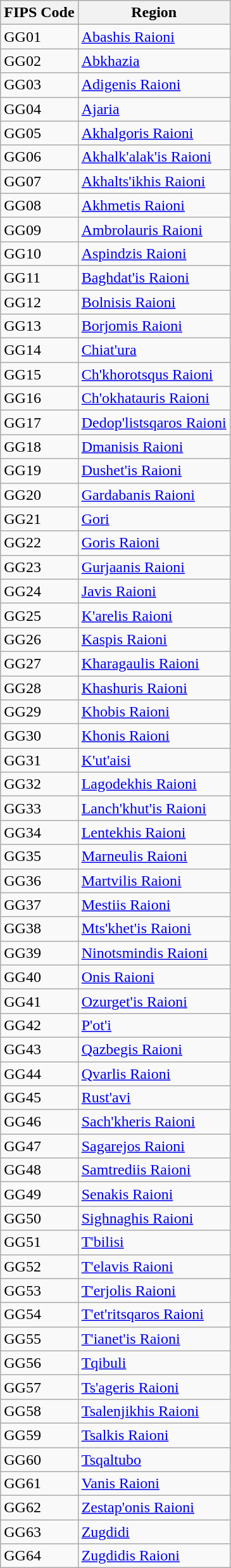<table class="wikitable">
<tr>
<th>FIPS Code</th>
<th>Region</th>
</tr>
<tr>
<td>GG01</td>
<td><a href='#'>Abashis Raioni</a></td>
</tr>
<tr>
<td>GG02</td>
<td><a href='#'>Abkhazia</a></td>
</tr>
<tr>
<td>GG03</td>
<td><a href='#'>Adigenis Raioni</a></td>
</tr>
<tr>
<td>GG04</td>
<td><a href='#'>Ajaria</a></td>
</tr>
<tr>
<td>GG05</td>
<td><a href='#'>Akhalgoris Raioni</a></td>
</tr>
<tr>
<td>GG06</td>
<td><a href='#'>Akhalk'alak'is Raioni</a></td>
</tr>
<tr>
<td>GG07</td>
<td><a href='#'>Akhalts'ikhis Raioni</a></td>
</tr>
<tr>
<td>GG08</td>
<td><a href='#'>Akhmetis Raioni</a></td>
</tr>
<tr>
<td>GG09</td>
<td><a href='#'>Ambrolauris Raioni</a></td>
</tr>
<tr>
<td>GG10</td>
<td><a href='#'>Aspindzis Raioni</a></td>
</tr>
<tr>
<td>GG11</td>
<td><a href='#'>Baghdat'is Raioni</a></td>
</tr>
<tr>
<td>GG12</td>
<td><a href='#'>Bolnisis Raioni</a></td>
</tr>
<tr>
<td>GG13</td>
<td><a href='#'>Borjomis Raioni</a></td>
</tr>
<tr>
<td>GG14</td>
<td><a href='#'>Chiat'ura</a></td>
</tr>
<tr>
<td>GG15</td>
<td><a href='#'>Ch'khorotsqus Raioni</a></td>
</tr>
<tr>
<td>GG16</td>
<td><a href='#'>Ch'okhatauris Raioni</a></td>
</tr>
<tr>
<td>GG17</td>
<td><a href='#'>Dedop'listsqaros Raioni</a></td>
</tr>
<tr>
<td>GG18</td>
<td><a href='#'>Dmanisis Raioni</a></td>
</tr>
<tr>
<td>GG19</td>
<td><a href='#'>Dushet'is Raioni</a></td>
</tr>
<tr>
<td>GG20</td>
<td><a href='#'>Gardabanis Raioni</a></td>
</tr>
<tr>
<td>GG21</td>
<td><a href='#'>Gori</a></td>
</tr>
<tr>
<td>GG22</td>
<td><a href='#'>Goris Raioni</a></td>
</tr>
<tr>
<td>GG23</td>
<td><a href='#'>Gurjaanis Raioni</a></td>
</tr>
<tr>
<td>GG24</td>
<td><a href='#'>Javis Raioni</a></td>
</tr>
<tr>
<td>GG25</td>
<td><a href='#'>K'arelis Raioni</a></td>
</tr>
<tr>
<td>GG26</td>
<td><a href='#'>Kaspis Raioni</a></td>
</tr>
<tr>
<td>GG27</td>
<td><a href='#'>Kharagaulis Raioni</a></td>
</tr>
<tr>
<td>GG28</td>
<td><a href='#'>Khashuris Raioni</a></td>
</tr>
<tr>
<td>GG29</td>
<td><a href='#'>Khobis Raioni</a></td>
</tr>
<tr>
<td>GG30</td>
<td><a href='#'>Khonis Raioni</a></td>
</tr>
<tr>
<td>GG31</td>
<td><a href='#'>K'ut'aisi</a></td>
</tr>
<tr>
<td>GG32</td>
<td><a href='#'>Lagodekhis Raioni</a></td>
</tr>
<tr>
<td>GG33</td>
<td><a href='#'>Lanch'khut'is Raioni</a></td>
</tr>
<tr>
<td>GG34</td>
<td><a href='#'>Lentekhis Raioni</a></td>
</tr>
<tr>
<td>GG35</td>
<td><a href='#'>Marneulis Raioni</a></td>
</tr>
<tr>
<td>GG36</td>
<td><a href='#'>Martvilis Raioni</a></td>
</tr>
<tr>
<td>GG37</td>
<td><a href='#'>Mestiis Raioni</a></td>
</tr>
<tr>
<td>GG38</td>
<td><a href='#'>Mts'khet'is Raioni</a></td>
</tr>
<tr>
<td>GG39</td>
<td><a href='#'>Ninotsmindis Raioni</a></td>
</tr>
<tr>
<td>GG40</td>
<td><a href='#'>Onis Raioni</a></td>
</tr>
<tr>
<td>GG41</td>
<td><a href='#'>Ozurget'is Raioni</a></td>
</tr>
<tr>
<td>GG42</td>
<td><a href='#'>P'ot'i</a></td>
</tr>
<tr>
<td>GG43</td>
<td><a href='#'>Qazbegis Raioni</a></td>
</tr>
<tr>
<td>GG44</td>
<td><a href='#'>Qvarlis Raioni</a></td>
</tr>
<tr>
<td>GG45</td>
<td><a href='#'>Rust'avi</a></td>
</tr>
<tr>
<td>GG46</td>
<td><a href='#'>Sach'kheris Raioni</a></td>
</tr>
<tr>
<td>GG47</td>
<td><a href='#'>Sagarejos Raioni</a></td>
</tr>
<tr>
<td>GG48</td>
<td><a href='#'>Samtrediis Raioni</a></td>
</tr>
<tr>
<td>GG49</td>
<td><a href='#'>Senakis Raioni</a></td>
</tr>
<tr>
<td>GG50</td>
<td><a href='#'>Sighnaghis Raioni</a></td>
</tr>
<tr>
<td>GG51</td>
<td><a href='#'>T'bilisi</a></td>
</tr>
<tr>
<td>GG52</td>
<td><a href='#'>T'elavis Raioni</a></td>
</tr>
<tr>
<td>GG53</td>
<td><a href='#'>T'erjolis Raioni</a></td>
</tr>
<tr>
<td>GG54</td>
<td><a href='#'>T'et'ritsqaros Raioni</a></td>
</tr>
<tr>
<td>GG55</td>
<td><a href='#'>T'ianet'is Raioni</a></td>
</tr>
<tr>
<td>GG56</td>
<td><a href='#'>Tqibuli</a></td>
</tr>
<tr>
<td>GG57</td>
<td><a href='#'>Ts'ageris Raioni</a></td>
</tr>
<tr>
<td>GG58</td>
<td><a href='#'>Tsalenjikhis Raioni</a></td>
</tr>
<tr>
<td>GG59</td>
<td><a href='#'>Tsalkis Raioni</a></td>
</tr>
<tr>
<td>GG60</td>
<td><a href='#'>Tsqaltubo</a></td>
</tr>
<tr>
<td>GG61</td>
<td><a href='#'>Vanis Raioni</a></td>
</tr>
<tr>
<td>GG62</td>
<td><a href='#'>Zestap'onis Raioni</a></td>
</tr>
<tr>
<td>GG63</td>
<td><a href='#'>Zugdidi</a></td>
</tr>
<tr>
<td>GG64</td>
<td><a href='#'>Zugdidis Raioni</a></td>
</tr>
</table>
